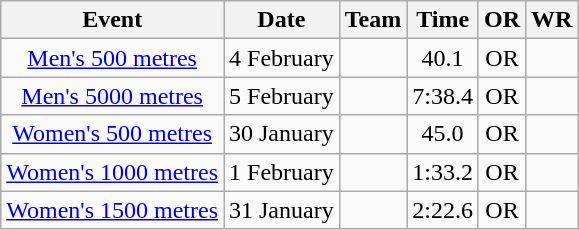<table class="wikitable" style="text-align:center">
<tr>
<th>Event</th>
<th>Date</th>
<th>Team</th>
<th>Time</th>
<th>OR</th>
<th>WR</th>
</tr>
<tr>
<td><a href='#'>Men's 500 metres</a></td>
<td>4 February</td>
<td></td>
<td>40.1</td>
<td>OR</td>
<td></td>
</tr>
<tr>
<td><a href='#'>Men's 5000 metres</a></td>
<td>5 February</td>
<td></td>
<td>7:38.4</td>
<td>OR</td>
<td></td>
</tr>
<tr>
<td><a href='#'>Women's 500 metres</a></td>
<td>30 January</td>
<td></td>
<td>45.0</td>
<td>OR</td>
<td></td>
</tr>
<tr>
<td><a href='#'>Women's 1000 metres</a></td>
<td>1 February</td>
<td></td>
<td>1:33.2</td>
<td>OR</td>
<td></td>
</tr>
<tr>
<td><a href='#'>Women's 1500 metres</a></td>
<td>31 January</td>
<td></td>
<td>2:22.6</td>
<td>OR</td>
<td></td>
</tr>
</table>
